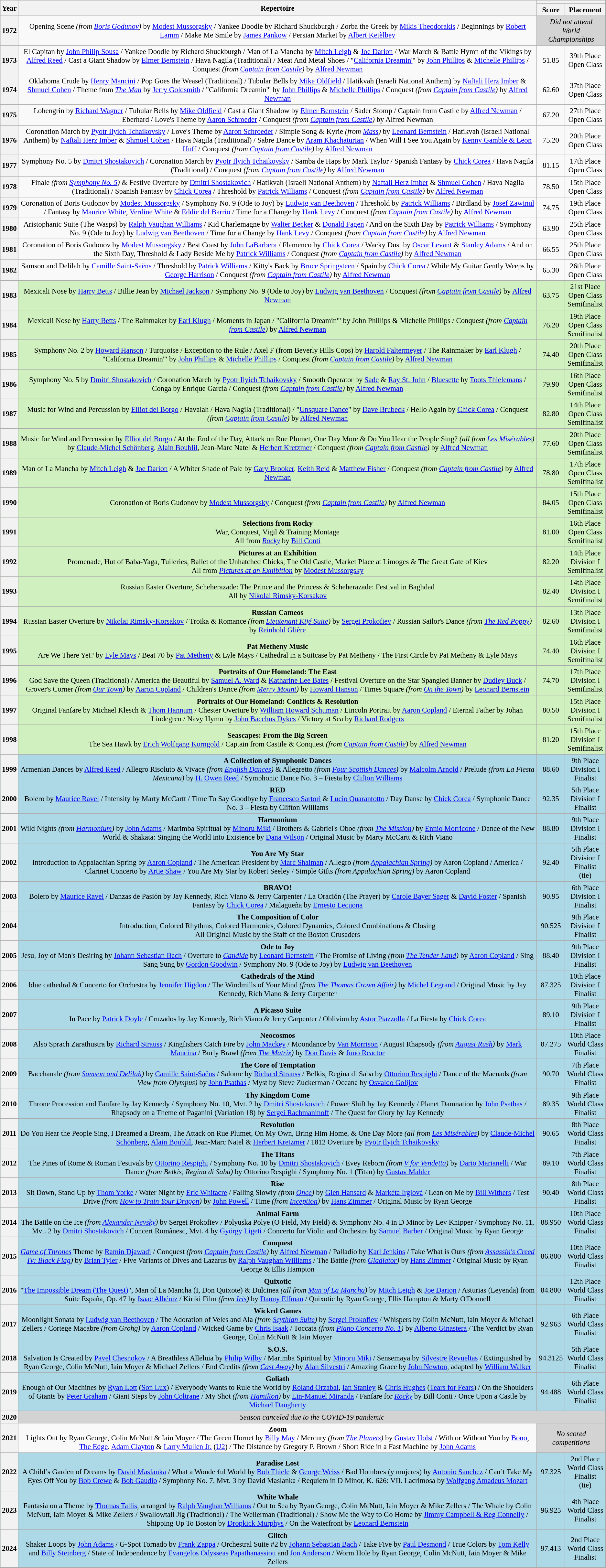<table class="wikitable" style="text-align: center; font-size:95%;">
<tr>
<th scope="col" rowspan="2">Year</th>
<th scope="col" rowspan="2">Repertoire</th>
<th scope="col" colspan="2"></th>
</tr>
<tr>
<th scope="col">Score</th>
<th scope="col">Placement</th>
</tr>
<tr>
<th scope="row">1972</th>
<td>Opening Scene <em>(from <a href='#'>Boris Godunov</a>)</em> by <a href='#'>Modest Mussorgsky</a> / Yankee Doodle by Richard Shuckburgh / Zorba the Greek by <a href='#'>Mikis Theodorakis</a> / Beginnings by <a href='#'>Robert Lamm</a> / Make Me Smile by <a href='#'>James Pankow</a> / Persian Market by <a href='#'>Albert Ketèlbey</a></td>
<td colspan="2" bgcolor="lightgray"><em>Did not attend<br>World Championships</em></td>
</tr>
<tr>
<th scope="row">1973</th>
<td>El Capitan by <a href='#'>John Philip Sousa</a> / Yankee Doodle by Richard Shuckburgh / Man of La Mancha by <a href='#'>Mitch Leigh</a> & <a href='#'>Joe Darion</a> / War March & Battle Hymn of the Vikings by <a href='#'>Alfred Reed</a> / Cast a Giant Shadow by <a href='#'>Elmer Bernstein</a> / Hava Nagila (Traditional) / Meat And Metal Shoes / "<a href='#'>California Dreamin'</a>" by <a href='#'>John Phillips</a> & <a href='#'>Michelle Phillips</a> / Conquest <em>(from <a href='#'>Captain from Castile</a>)</em> by <a href='#'>Alfred Newman</a></td>
<td>51.85</td>
<td>39th Place<br>Open Class</td>
</tr>
<tr>
<th scope="row">1974</th>
<td>Oklahoma Crude by <a href='#'>Henry Mancini</a> / Pop Goes the Weasel (Traditional) / Tubular Bells by <a href='#'>Mike Oldfield</a> / Hatikvah (Israeli National Anthem) by <a href='#'>Naftali Herz Imber</a> & <a href='#'>Shmuel Cohen</a> / Theme from <a href='#'><em>The Man</em></a> by <a href='#'>Jerry Goldsmith</a> / "California Dreamin'" by <a href='#'>John Phillips</a> & <a href='#'>Michelle Phillips</a> / Conquest <em>(from <a href='#'>Captain from Castile</a>)</em> by <a href='#'>Alfred Newman</a></td>
<td>62.60</td>
<td>37th Place<br>Open Class</td>
</tr>
<tr>
<th scope="row">1975</th>
<td>Lohengrin by <a href='#'>Richard Wagner</a> / Tubular Bells by <a href='#'>Mike Oldfield</a> / Cast a Giant Shadow by <a href='#'>Elmer Bernstein</a> / Sader Stomp / Captain from Castile by <a href='#'>Alfred Newman</a> / Eberhard / Love's Theme by <a href='#'>Aaron Schroeder</a> / Conquest <em>(from <a href='#'>Captain from Castile</a>)</em> by Alfred Newman</td>
<td>67.20</td>
<td>27th Place<br>Open Class</td>
</tr>
<tr>
<th scope="row">1976</th>
<td>Coronation March by <a href='#'>Pyotr Ilyich Tchaikovsky</a> / Love's Theme by <a href='#'>Aaron Schroeder</a> / Simple Song & Kyrie <em>(from <a href='#'>Mass</a>)</em> by <a href='#'>Leonard Bernstein</a> / Hatikvah (Israeli National Anthem) by <a href='#'>Naftali Herz Imber</a> & <a href='#'>Shmuel Cohen</a> / Hava Nagila (Traditional) / Sabre Dance by <a href='#'>Aram Khachaturian</a> / When Will I See You Again by <a href='#'>Kenny Gamble & Leon Huff</a> / Conquest <em>(from <a href='#'>Captain from Castile</a>)</em> by <a href='#'>Alfred Newman</a></td>
<td>75.20</td>
<td>20th Place<br>Open Class</td>
</tr>
<tr>
<th scope="row">1977</th>
<td>Symphony No. 5 by <a href='#'>Dmitri Shostakovich</a> / Coronation March by <a href='#'>Pyotr Ilyich Tchaikovsky</a> / Samba de Haps by Mark Taylor / Spanish Fantasy by <a href='#'>Chick Corea</a> / Hava Nagila (Traditional) / Conquest <em>(from <a href='#'>Captain from Castile</a>)</em> by <a href='#'>Alfred Newman</a></td>
<td>81.15</td>
<td>17th Place<br>Open Class</td>
</tr>
<tr>
<th scope="row">1978</th>
<td>Finale <em>(from <a href='#'>Symphony No. 5</a>)</em> & Festive Overture by <a href='#'>Dmitri Shostakovich</a> / Hatikvah (Israeli National Anthem) by <a href='#'>Naftali Herz Imber</a> & <a href='#'>Shmuel Cohen</a> / Hava Nagila (Traditional) / Spanish Fantasy by <a href='#'>Chick Corea</a> / Threshold by <a href='#'>Patrick Williams</a> / Conquest <em>(from <a href='#'>Captain from Castile</a>)</em> by <a href='#'>Alfred Newman</a></td>
<td>78.50</td>
<td>15th Place<br>Open Class</td>
</tr>
<tr>
<th scope="row">1979</th>
<td>Coronation of Boris Gudonov by <a href='#'>Modest Mussorgsky</a> / Symphony No. 9 (Ode to Joy) by <a href='#'>Ludwig van Beethoven</a> / Threshold by <a href='#'>Patrick Williams</a> / Birdland by <a href='#'>Josef Zawinul</a> / Fantasy by <a href='#'>Maurice White</a>, <a href='#'>Verdine White</a> & <a href='#'>Eddie del Barrio</a> / Time for a Change by <a href='#'>Hank Levy</a> / Conquest <em>(from <a href='#'>Captain from Castile</a>)</em> by <a href='#'>Alfred Newman</a></td>
<td>74.75</td>
<td>19th Place<br>Open Class</td>
</tr>
<tr>
<th scope="row">1980</th>
<td>Aristophanic Suite (The Wasps) by <a href='#'>Ralph Vaughan Williams</a> / Kid Charlemagne by <a href='#'>Walter Becker</a> & <a href='#'>Donald Fagen</a> / And on the Sixth Day by <a href='#'>Patrick Williams</a> / Symphony No. 9 (Ode to Joy) by <a href='#'>Ludwig van Beethoven</a> / Time for a Change by <a href='#'>Hank Levy</a> / Conquest <em>(from <a href='#'>Captain from Castile</a>)</em> by <a href='#'>Alfred Newman</a></td>
<td>63.90</td>
<td>25th Place<br>Open Class</td>
</tr>
<tr>
<th scope="row">1981</th>
<td>Coronation of Boris Gudonov by <a href='#'>Modest Mussorgsky</a> / Best Coast by <a href='#'>John LaBarbera</a> / Flamenco by <a href='#'>Chick Corea</a> / Wacky Dust by <a href='#'>Oscar Levant</a> & <a href='#'>Stanley Adams</a> / And on the Sixth Day, Threshold & Lady Beside Me by <a href='#'>Patrick Williams</a> / Conquest <em>(from <a href='#'>Captain from Castile</a>)</em> by <a href='#'>Alfred Newman</a></td>
<td>66.55</td>
<td>25th Place<br>Open Class</td>
</tr>
<tr>
<th scope="row">1982</th>
<td>Samson and Delilah by <a href='#'>Camille Saint-Saëns</a> / Threshold by <a href='#'>Patrick Williams</a> / Kitty's Back by <a href='#'>Bruce Springsteen</a> / Spain by <a href='#'>Chick Corea</a> / While My Guitar Gently Weeps by <a href='#'>George Harrison</a> / Conquest <em>(from <a href='#'>Captain from Castile</a>)</em> by <a href='#'>Alfred Newman</a></td>
<td>65.30</td>
<td>26th Place<br>Open Class</td>
</tr>
<tr bgcolor =#D0F0C0>
<th scope="row">1983</th>
<td>Mexicali Nose by <a href='#'>Harry Betts</a> / Billie Jean by <a href='#'>Michael Jackson</a> / Symphony No. 9 (Ode to Joy) by <a href='#'>Ludwig van Beethoven</a> / Conquest <em>(from <a href='#'>Captain from Castile</a>)</em> by <a href='#'>Alfred Newman</a></td>
<td>63.75</td>
<td>21st Place<br>Open Class<br>Semifinalist</td>
</tr>
<tr bgcolor =#D0F0C0>
<th scope="row">1984</th>
<td>Mexicali Nose by <a href='#'>Harry Betts</a> / The Rainmaker by <a href='#'>Earl Klugh</a> / Moments in Japan / "California Dreamin'" by John Phillips & Michelle Phillips / Conquest <em>(from <a href='#'>Captain from Castile</a>)</em> by <a href='#'>Alfred Newman</a></td>
<td>76.20</td>
<td>19th Place<br>Open Class<br>Semifinalist</td>
</tr>
<tr bgcolor =#D0F0C0>
<th scope="row">1985</th>
<td>Symphony No. 2 by <a href='#'>Howard Hanson</a> / Turquoise / Exception to the Rule / Axel F (from Beverly Hills Cops) by <a href='#'>Harold Faltermeyer</a> / The Rainmaker by <a href='#'>Earl Klugh</a> / "California Dreamin'" by <a href='#'>John Phillips</a> & <a href='#'>Michelle Phillips</a> / Conquest <em>(from <a href='#'>Captain from Castile</a>)</em> by <a href='#'>Alfred Newman</a></td>
<td>74.40</td>
<td>20th Place<br>Open Class<br>Semifinalist</td>
</tr>
<tr bgcolor =#D0F0C0>
<th scope="row">1986</th>
<td>Symphony No. 5 by <a href='#'>Dmitri Shostakovich</a> / Coronation March by <a href='#'>Pyotr Ilyich Tchaikovsky</a> / Smooth Operator by <a href='#'>Sade</a> & <a href='#'>Ray St. John</a> / <a href='#'>Bluesette</a> by <a href='#'>Toots Thielemans</a> / Conga by Enrique García / Conquest <em>(from <a href='#'>Captain from Castile</a>)</em> by <a href='#'>Alfred Newman</a></td>
<td>79.90</td>
<td>16th Place<br>Open Class<br>Semifinalist</td>
</tr>
<tr bgcolor =#D0F0C0>
<th scope="row">1987</th>
<td>Music for Wind and Percussion by <a href='#'>Elliot del Borgo</a> / Havalah / Hava Nagila (Traditional) / "<a href='#'>Unsquare Dance</a>" by <a href='#'>Dave Brubeck</a> / Hello Again by <a href='#'>Chick Corea</a> / Conquest <em>(from <a href='#'>Captain from Castile</a>)</em> by <a href='#'>Alfred Newman</a></td>
<td>82.80</td>
<td>14th Place<br>Open Class<br>Semifinalist</td>
</tr>
<tr bgcolor =#D0F0C0>
<th scope="row">1988</th>
<td>Music for Wind and Percussion by <a href='#'>Elliot del Borgo</a> / At the End of the Day, Attack on Rue Plumet, One Day More & Do You Hear the People Sing? <em>(all from <a href='#'>Les Misérables</a>)</em> by <a href='#'>Claude-Michel Schönberg</a>, <a href='#'>Alain Boublil</a>, Jean-Marc Natel & <a href='#'>Herbert Kretzmer</a> / Conquest <em>(from <a href='#'>Captain from Castile</a>)</em> by <a href='#'>Alfred Newman</a></td>
<td>77.60</td>
<td>20th Place<br>Open Class<br>Semifinalist</td>
</tr>
<tr bgcolor =#D0F0C0>
<th scope="row">1989</th>
<td>Man of La Mancha by <a href='#'>Mitch Leigh</a> & <a href='#'>Joe Darion</a> / A Whiter Shade of Pale by <a href='#'>Gary Brooker</a>, <a href='#'>Keith Reid</a> & <a href='#'>Matthew Fisher</a> / Conquest <em>(from <a href='#'>Captain from Castile</a>)</em> by <a href='#'>Alfred Newman</a></td>
<td>78.80</td>
<td>17th Place<br>Open Class<br>Semifinalist</td>
</tr>
<tr bgcolor =#D0F0C0>
<th scope="row">1990</th>
<td>Coronation of Boris Gudonov by <a href='#'>Modest Mussorgsky</a> / Conquest <em>(from <a href='#'>Captain from Castile</a>)</em> by <a href='#'>Alfred Newman</a></td>
<td>84.05</td>
<td>15th Place<br>Open Class<br>Semifinalist</td>
</tr>
<tr bgcolor =#D0F0C0>
<th scope="row">1991</th>
<td><strong>Selections from Rocky</strong><br>War, Conquest, Vigil & Training Montage<br>All from <em><a href='#'>Rocky</a></em> by <a href='#'>Bill Conti</a></td>
<td>81.00</td>
<td>16th Place<br>Open Class<br>Semifinalist</td>
</tr>
<tr bgcolor =#D0F0C0>
<th scope="row">1992</th>
<td><strong>Pictures at an Exhibition</strong><br>Promenade, Hut of Baba-Yaga, Tuileries, Ballet of the Unhatched Chicks, The Old Castle, Market Place at Limoges & The Great Gate of Kiev<br>All from <em><a href='#'>Pictures at an Exhibition</a></em> by <a href='#'>Modest Mussorgsky</a></td>
<td>82.20</td>
<td>14th Place<br>Division I<br>Semifinalist</td>
</tr>
<tr bgcolor =#D0F0C0>
<th scope="row">1993</th>
<td>Russian Easter Overture, Scheherazade: The Prince and the Princess & Scheherazade: Festival in Baghdad<br>All by <a href='#'>Nikolai Rimsky-Korsakov</a></td>
<td>82.40</td>
<td>14th Place<br>Division I<br>Semifinalist</td>
</tr>
<tr bgcolor =#D0F0C0>
<th scope="row">1994</th>
<td><strong>Russian Cameos</strong><br>Russian Easter Overture by <a href='#'>Nikolai Rimsky-Korsakov</a> / Troika & Romance <em>(from <a href='#'>Lieutenant Kijé Suite</a>)</em> by <a href='#'>Sergei Prokofiev</a> / Russian Sailor's Dance <em>(from <a href='#'>The Red Poppy</a>)</em> by <a href='#'>Reinhold Glière</a></td>
<td>82.60</td>
<td>13th Place<br>Division I<br>Semifinalist</td>
</tr>
<tr bgcolor =#D0F0C0>
<th scope="row">1995</th>
<td><strong>Pat Metheny Music</strong><br>Are We There Yet? by <a href='#'>Lyle Mays</a> / Beat 70 by <a href='#'>Pat Metheny</a> & Lyle Mays / Cathedral in a Suitcase by Pat Metheny / The First Circle by Pat Metheny & Lyle Mays</td>
<td>74.40</td>
<td>16th Place<br>Division I<br>Semifinalist</td>
</tr>
<tr bgcolor =#D0F0C0>
<th scope="row">1996</th>
<td><strong>Portraits of Our Homeland: The East</strong><br>God Save the Queen (Traditional) / America the Beautiful by <a href='#'>Samuel A. Ward</a> & <a href='#'>Katharine Lee Bates</a> / Festival Overture on the Star Spangled Banner by <a href='#'>Dudley Buck</a> / Grover's Corner <em>(from <a href='#'>Our Town</a>)</em> by <a href='#'>Aaron Copland</a> / Children's Dance <em>(from <a href='#'>Merry Mount</a>)</em> by <a href='#'>Howard Hanson</a> / Times Square <em>(from <a href='#'>On the Town</a>)</em> by <a href='#'>Leonard Bernstein</a></td>
<td>74.70</td>
<td>17th Place<br>Division I<br>Semifinalist</td>
</tr>
<tr bgcolor =#D0F0C0>
<th scope="row">1997</th>
<td><strong>Portraits of Our Homeland: Conflicts & Resolution</strong><br>Original Fanfare by Michael Klesch & <a href='#'>Thom Hannum</a> / Chester Overture by <a href='#'>William Howard Schuman</a> / Lincoln Portrait by <a href='#'>Aaron Copland</a> / Eternal Father by Johan Lindegren / Navy Hymn by <a href='#'>John Bacchus Dykes</a> / Victory at Sea by <a href='#'>Richard Rodgers</a></td>
<td>80.50</td>
<td>15th Place<br>Division I<br>Semifinalist</td>
</tr>
<tr bgcolor =#D0F0C0>
<th scope="row">1998</th>
<td><strong>Seascapes: From the Big Screen</strong><br>The Sea Hawk by <a href='#'>Erich Wolfgang Korngold</a> / Captain from Castile & Conquest <em>(from <a href='#'>Captain from Castile</a>)</em> by <a href='#'>Alfred Newman</a></td>
<td>81.20</td>
<td>15th Place<br>Division I<br>Semifinalist</td>
</tr>
<tr bgcolor=#ADD8E6>
<th scope="row">1999</th>
<td><strong>A Collection of Symphonic Dances</strong><br>Armenian Dances by <a href='#'>Alfred Reed</a> / Allegro Risoluto & Vivace <em>(from <a href='#'>English Dances</a>)</em> & Allegretto <em>(from <a href='#'>Four Scottish Dances</a>)</em> by <a href='#'>Malcolm Arnold</a> / Prelude <em>(from La Fiesta Mexicana)</em> by <a href='#'>H. Owen Reed</a> / Symphonic Dance No. 3 – Fiesta by <a href='#'>Clifton Williams</a></td>
<td>88.60</td>
<td>9th Place<br>Division I<br>Finalist</td>
</tr>
<tr bgcolor=#ADD8E6>
<th scope="row">2000</th>
<td><strong>RED</strong><br>Bolero by <a href='#'>Maurice Ravel</a> / Intensity by Marty McCartt / Time To Say Goodbye by <a href='#'>Francesco Sartori</a> & <a href='#'>Lucio Quarantotto</a> / Day Danse by <a href='#'>Chick Corea</a> / Symphonic Dance No. 3 – Fiesta by Clifton Williams</td>
<td>92.35</td>
<td>5th Place<br>Division I<br>Finalist</td>
</tr>
<tr bgcolor=#ADD8E6>
<th scope="row">2001</th>
<td><strong>Harmonium</strong><br>Wild Nights <em>(from <a href='#'>Harmonium</a>)</em> by <a href='#'>John Adams</a> / Marimba Spiritual by <a href='#'>Minoru Miki</a> / Brothers & Gabriel's Oboe <em>(from <a href='#'>The Mission</a>)</em> by <a href='#'>Ennio Morricone</a> / Dance of the New World & Shakata: Singing the World into Existence by <a href='#'>Dana Wilson</a> / Original Music by Marty McCartt & Rich Viano</td>
<td>88.80</td>
<td>9th Place<br>Division I<br>Finalist</td>
</tr>
<tr bgcolor=#ADD8E6>
<th scope="row">2002</th>
<td><strong>You Are My Star</strong><br>Introduction to Appalachian Spring by <a href='#'>Aaron Copland</a> / The American President by <a href='#'>Marc Shaiman</a> / Allegro <em>(from <a href='#'>Appalachian Spring</a>)</em> by Aaron Copland / America / Clarinet Concerto by <a href='#'>Artie Shaw</a> / You Are My Star by Robert Seeley / Simple Gifts <em>(from Appalachian Spring)</em> by Aaron Copland</td>
<td>92.40</td>
<td>5th Place<br>Division I<br>Finalist<br>(tie)</td>
</tr>
<tr bgcolor=#ADD8E6>
<th scope="row">2003</th>
<td><strong>BRAVO!</strong><br>Bolero by <a href='#'>Maurice Ravel</a> / Danzas de Pasión by Jay Kennedy, Rich Viano & Jerry Carpenter / La Oración (The Prayer) by <a href='#'>Carole Bayer Sager</a> & <a href='#'>David Foster</a> / Spanish Fantasy by <a href='#'>Chick Corea</a> / Malagueña by <a href='#'>Ernesto Lecuona</a></td>
<td>90.95</td>
<td>6th Place<br>Division I<br>Finalist</td>
</tr>
<tr bgcolor=#ADD8E6>
<th scope="row">2004</th>
<td><strong>The Composition of Color</strong><br>Introduction, Colored Rhythms, Colored Harmonies, Colored Dynamics, Colored Combinations & Closing<br>All Original Music by the Staff of the Boston Crusaders</td>
<td>90.525</td>
<td>9th Place<br>Division I<br>Finalist</td>
</tr>
<tr bgcolor=#ADD8E6>
<th scope="row">2005</th>
<td><strong>Ode to Joy</strong><br>Jesu, Joy of Man's Desiring by <a href='#'>Johann Sebastian Bach</a> / Overture to <a href='#'><em>Candide</em></a> by <a href='#'>Leonard Bernstein</a> / The Promise of Living <em>(from <a href='#'>The Tender Land</a>)</em> by <a href='#'>Aaron Copland</a> / Sing Sang Sung by <a href='#'>Gordon Goodwin</a> / Symphony No. 9 (Ode to Joy) by <a href='#'>Ludwig van Beethoven</a></td>
<td>88.40</td>
<td>9th Place<br>Division I<br>Finalist</td>
</tr>
<tr bgcolor=#ADD8E6>
<th scope="row">2006</th>
<td><strong>Cathedrals of the Mind </strong><br>blue cathedral & Concerto for Orchestra by <a href='#'>Jennifer Higdon</a> / The Windmills of Your Mind <em>(from <a href='#'>The Thomas Crown Affair</a>)</em> by <a href='#'>Michel Legrand</a> / Original Music by Jay Kennedy, Rich Viano & Jerry Carpenter</td>
<td>87.325</td>
<td>10th Place<br>Division I<br>Finalist</td>
</tr>
<tr bgcolor=#ADD8E6>
<th scope="row">2007</th>
<td><strong>A Picasso Suite</strong><br>In Pace by <a href='#'>Patrick Doyle</a> / Cruzados by Jay Kennedy, Rich Viano & Jerry Carpenter / Oblivion by <a href='#'>Astor Piazzolla</a> / La Fiesta by <a href='#'>Chick Corea</a></td>
<td>89.10</td>
<td>9th Place<br>Division I<br>Finalist</td>
</tr>
<tr bgcolor=#ADD8E6>
<th scope="row">2008</th>
<td><strong>Neocosmos</strong><br>Also Sprach Zarathustra by <a href='#'>Richard Strauss</a> / Kingfishers Catch Fire by <a href='#'>John Mackey</a> / Moondance by <a href='#'>Van Morrison</a> / August Rhapsody <em>(from <a href='#'>August Rush</a>)</em> by <a href='#'>Mark Mancina</a> / Burly Brawl <em>(from <a href='#'>The Matrix</a>)</em> by <a href='#'>Don Davis</a> & <a href='#'>Juno Reactor</a></td>
<td>87.275</td>
<td>10th Place<br>World Class<br>Finalist</td>
</tr>
<tr bgcolor=#ADD8E6>
<th scope="row">2009</th>
<td><strong>The Core of Temptation</strong><br>Bacchanale <em>(from <a href='#'>Samson and Delilah</a>)</em> by <a href='#'>Camille Saint-Saëns</a> / Salome by <a href='#'>Richard Strauss</a> / Belkis, Regina di Saba by <a href='#'>Ottorino Respighi</a> / Dance of the Maenads <em>(from View from Olympus)</em> by <a href='#'>John Psathas</a> / Myst by Steve Zuckerman / Oceana by <a href='#'>Osvaldo Golijov</a></td>
<td>90.70</td>
<td>7th Place<br>World Class<br>Finalist</td>
</tr>
<tr bgcolor=#ADD8E6>
<th scope="row">2010</th>
<td><strong>Thy Kingdom Come</strong><br>Throne Procession and Fanfare by Jay Kennedy / Symphony No. 10, Mvt. 2 by <a href='#'>Dmitri Shostakovich</a> / Power Shift by Jay Kennedy / Planet Damnation by <a href='#'>John Psathas</a> / Rhapsody on a Theme of Paganini (Variation 18) by <a href='#'>Sergei Rachmaninoff</a> / The Quest for Glory by Jay Kennedy</td>
<td>89.35</td>
<td>9th Place<br>World Class<br>Finalist</td>
</tr>
<tr bgcolor=#ADD8E6>
<th scope="row">2011</th>
<td><strong>Revolution</strong><br>Do You Hear the People Sing, I Dreamed a Dream, The Attack on Rue Plumet, On My Own, Bring Him Home, & One Day More <em>(all from <a href='#'>Les Misérables</a>)</em> by <a href='#'>Claude-Michel Schönberg</a>, <a href='#'>Alain Boublil</a>, Jean-Marc Natel & <a href='#'>Herbert Kretzmer</a> / 1812 Overture by <a href='#'>Pyotr Ilyich Tchaikovsky</a></td>
<td>90.65</td>
<td>8th Place<br>World Class<br>Finalist</td>
</tr>
<tr bgcolor=#ADD8E6>
<th scope="row">2012</th>
<td><strong>The Titans</strong><br>The Pines of Rome & Roman Festivals by <a href='#'>Ottorino Respighi</a> / Symphony No. 10 by <a href='#'>Dmitri Shostakovich</a> / Evey Reborn <em>(from <a href='#'>V for Vendetta</a>)</em> by <a href='#'>Dario Marianelli</a> / War Dance <em>(from Belkis, Regina di Saba)</em> by Ottorino Respighi / Symphony No. 1 (Titan) by <a href='#'>Gustav Mahler</a></td>
<td>89.10</td>
<td>7th Place<br>World Class<br>Finalist</td>
</tr>
<tr bgcolor=#ADD8E6>
<th scope="row">2013</th>
<td><strong>Rise</strong><br>Sit Down, Stand Up by <a href='#'>Thom Yorke</a> / Water Night by <a href='#'>Eric Whitacre</a> / Falling Slowly <em>(from <a href='#'>Once</a>)</em> by <a href='#'>Glen Hansard</a> & <a href='#'>Markéta Irglová</a> / Lean on Me by <a href='#'>Bill Withers</a> / Test Drive <em>(from <a href='#'>How to Train Your Dragon</a>)</em> by <a href='#'>John Powell</a> / Time <em>(from <a href='#'>Inception</a>)</em> by <a href='#'>Hans Zimmer</a> / Original Music by Ryan George</td>
<td>90.40</td>
<td>8th Place<br>World Class<br>Finalist</td>
</tr>
<tr bgcolor=#ADD8E6>
<th scope="row">2014</th>
<td><strong>Animal Farm</strong><br>The Battle on the Ice <em>(from <a href='#'>Alexander Nevsky</a>)</em> by Sergei Prokofiev / Polyuska Polye (O Field, My Field) & Symphony No. 4 in D Minor by Lev Knipper / Symphony No. 11, Mvt. 2 by <a href='#'>Dmitri Shostakovich</a> / Concert Românesc, Mvt. 4 by <a href='#'>György Ligeti</a> / Concerto for Violin and Orchestra by <a href='#'>Samuel Barber</a> / Original Music by Ryan George</td>
<td>88.950</td>
<td>10th Place<br>World Class<br>Finalist</td>
</tr>
<tr bgcolor=#ADD8E6>
<th scope="row">2015</th>
<td><strong>Conquest</strong><br><em><a href='#'>Game of Thrones</a></em> Theme by <a href='#'>Ramin Djawadi</a> / Conquest <em>(from <a href='#'>Captain from Castile</a>)</em> by <a href='#'>Alfred Newman</a> / Palladio by <a href='#'>Karl Jenkins</a> / Take What is Ours <em>(from <a href='#'>Assassin's Creed IV: Black Flag</a>)</em> by <a href='#'>Brian Tyler</a> / Five Variants of Dives and Lazarus by <a href='#'>Ralph Vaughan Williams</a> / The Battle <em>(from <a href='#'>Gladiator</a>)</em> by <a href='#'>Hans Zimmer</a> / Original Music by Ryan George & Ellis Hampton</td>
<td>86.800</td>
<td>10th Place<br>World Class<br>Finalist</td>
</tr>
<tr bgcolor=#ADD8E6>
<th scope="row">2016</th>
<td><strong>Quixotic</strong><br>"<a href='#'>The Impossible Dream (The Quest)</a>", Man of La Mancha (I, Don Quixote) & Dulcinea <em>(all from <a href='#'>Man of La Mancha</a>)</em> by <a href='#'>Mitch Leigh</a> & <a href='#'>Joe Darion</a> / Asturias (Leyenda) from Suite España, Op. 47 by <a href='#'>Isaac Albéniz</a> / Kiriki Film <em>(from <a href='#'>Iris</a>)</em> by <a href='#'>Danny Elfman</a> / Quixotic by Ryan George, Ellis Hampton & Marty O'Donnell</td>
<td>84.800</td>
<td>12th Place<br>World Class<br>Finalist</td>
</tr>
<tr bgcolor =#ADD8E6>
<th scope="row">2017</th>
<td><strong>Wicked Games</strong><br>Moonlight Sonata by <a href='#'>Ludwig van Beethoven</a> / The Adoration of Veles and Ala <em>(from <a href='#'>Scythian Suite</a>)</em> by <a href='#'>Sergei Prokofiev</a> / Whispers by Colin McNutt, Iain Moyer & Michael Zellers / Cortege Macabre <em>(from Grohg)</em> by <a href='#'>Aaron Copland</a> / Wicked Game by <a href='#'>Chris Isaak</a> / Toccata <em>(from <a href='#'>Piano Concerto No. 1</a>)</em> by <a href='#'>Alberto Ginastera</a> / The Verdict by Ryan George, Colin McNutt & Iain Moyer</td>
<td>92.963</td>
<td>6th Place<br>World Class<br>Finalist</td>
</tr>
<tr bgcolor=#ADD8E6>
<th scope="row">2018</th>
<td><strong>S.O.S.</strong><br>Salvation Is Created by <a href='#'>Pavel Chesnokov</a> / A Breathless Alleluia by <a href='#'>Philip Wilby</a> / Marimba Spiritual by <a href='#'>Minoru Miki</a> / Sensemaya by <a href='#'>Silvestre Revueltas</a> / Extinguished by Ryan George, Colin McNutt, Iain Moyer & Michael Zellers / End Credits <em>(from <a href='#'>Cast Away</a>)</em> by <a href='#'>Alan Silvestri</a> / Amazing Grace by <a href='#'>John Newton</a>, adapted by <a href='#'>William Walker</a></td>
<td>94.3125</td>
<td>5th Place<br>World Class<br>Finalist</td>
</tr>
<tr bgcolor=#ADD8E6>
<th scope="row">2019</th>
<td><strong>Goliath</strong><br>Enough of Our Machines by <a href='#'>Ryan Lott</a> (<a href='#'>Son Lux</a>) / Everybody Wants to Rule the World by <a href='#'>Roland Orzabal</a>, <a href='#'>Ian Stanley</a> & <a href='#'>Chris Hughes</a> (<a href='#'>Tears for Fears</a>) / On the Shoulders of Giants by <a href='#'>Peter Graham</a> / Giant Steps by <a href='#'>John Coltrane</a> / My Shot <em>(from <a href='#'>Hamilton</a>)</em> by <a href='#'>Lin-Manuel Miranda</a> / Fanfare for <em><a href='#'>Rocky</a></em> by Bill Conti / Once Upon a Castle by <a href='#'>Michael Daugherty</a></td>
<td>94.488</td>
<td>6th Place<br>World Class<br>Finalist</td>
</tr>
<tr>
<th scope="row">2020</th>
<td colspan="3" bgcolor=lightgray><em>Season canceled due to the COVID-19 pandemic</em></td>
</tr>
<tr>
<th scope="row">2021</th>
<td><strong>Zoom</strong><br>Lights Out by Ryan George, Colin McNutt & Iain Moyer / The Green Hornet by <a href='#'>Billy May</a> / Mercury <em>(from <a href='#'>The Planets</a>)</em> by <a href='#'>Gustav Holst</a> / With or Without You by <a href='#'>Bono</a>, <a href='#'>The Edge</a>, <a href='#'>Adam Clayton</a> & <a href='#'>Larry Mullen Jr.</a> (<a href='#'>U2</a>) / The Distance by Gregory P. Brown / Short Ride in a Fast Machine by <a href='#'>John Adams</a></td>
<td colspan="2" bgcolor=lightgray><em>No scored competitions</em></td>
</tr>
<tr bgcolor=#ADD8E6>
<th scope="row">2022</th>
<td><strong>Paradise Lost</strong><br>A Child’s Garden of Dreams by <a href='#'>David Maslanka</a> / What a Wonderful World by <a href='#'>Bob Thiele</a> & <a href='#'>George Weiss</a> / Bad Hombres (y mujeres) by <a href='#'>Antonio Sanchez</a> / Can’t Take My Eyes Off You by <a href='#'>Bob Crewe</a> & <a href='#'>Bob Gaudio</a> / Symphony No. 7, Mvt. 3 by David Maslanka / Requiem in D Minor, K. 626: VII. Lacrimosa by <a href='#'>Wolfgang Amadeus Mozart</a></td>
<td>97.325</td>
<td>2nd Place<br>World Class<br>Finalist<br>(tie)</td>
</tr>
<tr bgcolor=#ADD8E6>
<th scope="row">2023</th>
<td><strong>White Whale</strong><br>Fantasia on a Theme by <a href='#'>Thomas Tallis</a>, arranged by <a href='#'>Ralph Vaughan Williams</a> / Out to Sea by Ryan George, Colin McNutt, Iain Moyer & Mike Zellers / The Whale by Colin McNutt, Iain Moyer & Mike Zellers / Swallowtail Jig (Traditional) / The Wellerman (Traditional) / Show Me the Way to Go Home by <a href='#'>Jimmy Campbell & Reg Connelly</a> / Shipping Up To Boston by <a href='#'>Dropkick Murphys</a> / On the Waterfront by <a href='#'>Leonard Bernstein</a></td>
<td>96.925</td>
<td>4th Place<br>World Class<br>Finalist</td>
</tr>
<tr bgcolor=#ADD8E6>
<th scope="row">2024</th>
<td><strong>Glitch</strong><br>Shaker Loops by <a href='#'>John Adams</a> / G-Spot Tornado by <a href='#'>Frank Zappa</a> / Orchestral Suite #2 by <a href='#'>Johann Sebastian Bach</a> / Take Five by <a href='#'>Paul Desmond</a> / True Colors by <a href='#'>Tom Kelly</a> and <a href='#'>Billy Steinberg</a> / State of Independence by <a href='#'>Evangelos Odysseas Papathanassiou</a> and <a href='#'>Jon Anderson</a> / Worm Hole by Ryan George, Colin McNutt, Iain Moyer & Mike Zellers</td>
<td>97.413</td>
<td>2nd Place<br>World Class<br>Finalist</td>
</tr>
</table>
